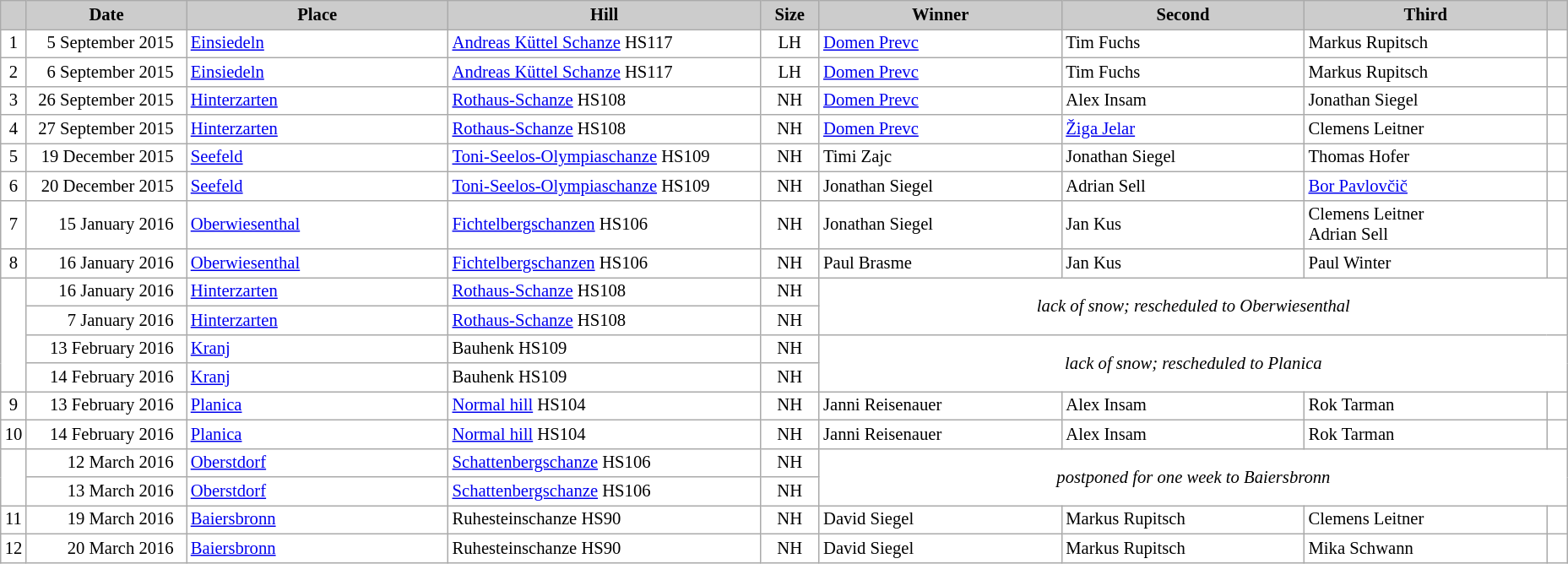<table class="wikitable plainrowheaders" style="background:#fff; font-size:86%; line-height:16px; border:grey solid 1px; border-collapse:collapse;">
<tr style="background:#ccc; text-align:center;">
<th scope="col" style="background:#ccc; width=30 px;"></th>
<th scope="col" style="background:#ccc; width:120px;">Date</th>
<th scope="col" style="background:#ccc; width:200px;">Place</th>
<th scope="col" style="background:#ccc; width:240px;">Hill</th>
<th scope="col" style="background:#ccc; width:40px;">Size</th>
<th scope="col" style="background:#ccc; width:185px;">Winner</th>
<th scope="col" style="background:#ccc; width:185px;">Second</th>
<th scope="col" style="background:#ccc; width:185px;">Third</th>
<th scope="col" style="background:#ccc; width:10px;"></th>
</tr>
<tr>
<td align=center>1</td>
<td align=right>5 September 2015  </td>
<td> <a href='#'>Einsiedeln</a></td>
<td><a href='#'>Andreas Küttel Schanze</a> HS117</td>
<td align=center>LH</td>
<td> <a href='#'>Domen Prevc</a></td>
<td> Tim Fuchs</td>
<td> Markus Rupitsch</td>
<td></td>
</tr>
<tr>
<td align=center>2</td>
<td align=right>6 September 2015  </td>
<td> <a href='#'>Einsiedeln</a></td>
<td><a href='#'>Andreas Küttel Schanze</a> HS117</td>
<td align=center>LH</td>
<td> <a href='#'>Domen Prevc</a></td>
<td> Tim Fuchs</td>
<td> Markus Rupitsch</td>
<td></td>
</tr>
<tr>
<td align=center>3</td>
<td align=right>26 September 2015  </td>
<td> <a href='#'>Hinterzarten</a></td>
<td><a href='#'>Rothaus-Schanze</a> HS108</td>
<td align=center>NH</td>
<td> <a href='#'>Domen Prevc</a></td>
<td> Alex Insam</td>
<td> Jonathan Siegel</td>
<td></td>
</tr>
<tr>
<td align=center>4</td>
<td align=right>27 September 2015  </td>
<td> <a href='#'>Hinterzarten</a></td>
<td><a href='#'>Rothaus-Schanze</a> HS108</td>
<td align=center>NH</td>
<td> <a href='#'>Domen Prevc</a></td>
<td> <a href='#'>Žiga Jelar</a></td>
<td> Clemens Leitner</td>
<td></td>
</tr>
<tr>
<td align=center>5</td>
<td align=right>19 December 2015  </td>
<td> <a href='#'>Seefeld</a></td>
<td><a href='#'>Toni-Seelos-Olympiaschanze</a> HS109</td>
<td align=center>NH</td>
<td> Timi Zajc</td>
<td> Jonathan Siegel</td>
<td> Thomas Hofer</td>
<td></td>
</tr>
<tr>
<td align=center>6</td>
<td align=right>20 December 2015  </td>
<td> <a href='#'>Seefeld</a></td>
<td><a href='#'>Toni-Seelos-Olympiaschanze</a> HS109</td>
<td align=center>NH</td>
<td> Jonathan Siegel</td>
<td> Adrian Sell</td>
<td> <a href='#'>Bor Pavlovčič</a></td>
<td></td>
</tr>
<tr>
<td align=center>7</td>
<td align=right>15 January 2016  </td>
<td> <a href='#'>Oberwiesenthal</a></td>
<td><a href='#'>Fichtelbergschanzen</a> HS106</td>
<td align=center>NH</td>
<td> Jonathan Siegel</td>
<td> Jan Kus</td>
<td> Clemens Leitner<br> Adrian Sell</td>
<td></td>
</tr>
<tr>
<td align=center>8</td>
<td align=right>16 January 2016  </td>
<td> <a href='#'>Oberwiesenthal</a></td>
<td><a href='#'>Fichtelbergschanzen</a> HS106</td>
<td align=center>NH</td>
<td> Paul Brasme</td>
<td> Jan Kus</td>
<td> Paul Winter</td>
<td></td>
</tr>
<tr>
<td rowspan=4></td>
<td align=right>16 January 2016  </td>
<td> <a href='#'>Hinterzarten</a></td>
<td><a href='#'>Rothaus-Schanze</a> HS108</td>
<td align=center>NH</td>
<td colspan=4 rowspan=2 align=center><em>lack of snow; rescheduled to Oberwiesenthal</em></td>
</tr>
<tr>
<td align=right>7 January 2016  </td>
<td> <a href='#'>Hinterzarten</a></td>
<td><a href='#'>Rothaus-Schanze</a> HS108</td>
<td align=center>NH</td>
</tr>
<tr>
<td align=right>13 February 2016  </td>
<td> <a href='#'>Kranj</a></td>
<td>Bauhenk HS109</td>
<td align=center>NH</td>
<td colspan=4 rowspan=2 align=center><em>lack of snow; rescheduled to Planica</em></td>
</tr>
<tr>
<td align=right>14 February 2016  </td>
<td> <a href='#'>Kranj</a></td>
<td>Bauhenk HS109</td>
<td align=center>NH</td>
</tr>
<tr>
<td align=center>9</td>
<td align=right>13 February 2016  </td>
<td> <a href='#'>Planica</a></td>
<td><a href='#'>Normal hill</a> HS104</td>
<td align=center>NH</td>
<td> Janni Reisenauer</td>
<td> Alex Insam</td>
<td> Rok Tarman</td>
<td></td>
</tr>
<tr>
<td align=center>10</td>
<td align=right>14 February 2016  </td>
<td> <a href='#'>Planica</a></td>
<td><a href='#'>Normal hill</a> HS104</td>
<td align=center>NH</td>
<td> Janni Reisenauer</td>
<td> Alex Insam</td>
<td> Rok Tarman</td>
<td></td>
</tr>
<tr>
<td rowspan=2></td>
<td align=right>12 March 2016  </td>
<td> <a href='#'>Oberstdorf</a></td>
<td><a href='#'>Schattenbergschanze</a> HS106</td>
<td align=center>NH</td>
<td colspan=4 rowspan=2 align=center><em>postponed for one week to Baiersbronn</em></td>
</tr>
<tr>
<td align=right>13 March 2016  </td>
<td> <a href='#'>Oberstdorf</a></td>
<td><a href='#'>Schattenbergschanze</a> HS106</td>
<td align=center>NH</td>
</tr>
<tr>
<td align=center>11</td>
<td align=right>19 March 2016  </td>
<td> <a href='#'>Baiersbronn</a></td>
<td>Ruhesteinschanze HS90</td>
<td align=center>NH</td>
<td> David Siegel</td>
<td> Markus Rupitsch</td>
<td> Clemens Leitner</td>
<td></td>
</tr>
<tr>
<td align=center>12</td>
<td align=right>20 March 2016  </td>
<td> <a href='#'>Baiersbronn</a></td>
<td>Ruhesteinschanze HS90</td>
<td align=center>NH</td>
<td> David Siegel</td>
<td> Markus Rupitsch</td>
<td> Mika Schwann</td>
<td></td>
</tr>
</table>
